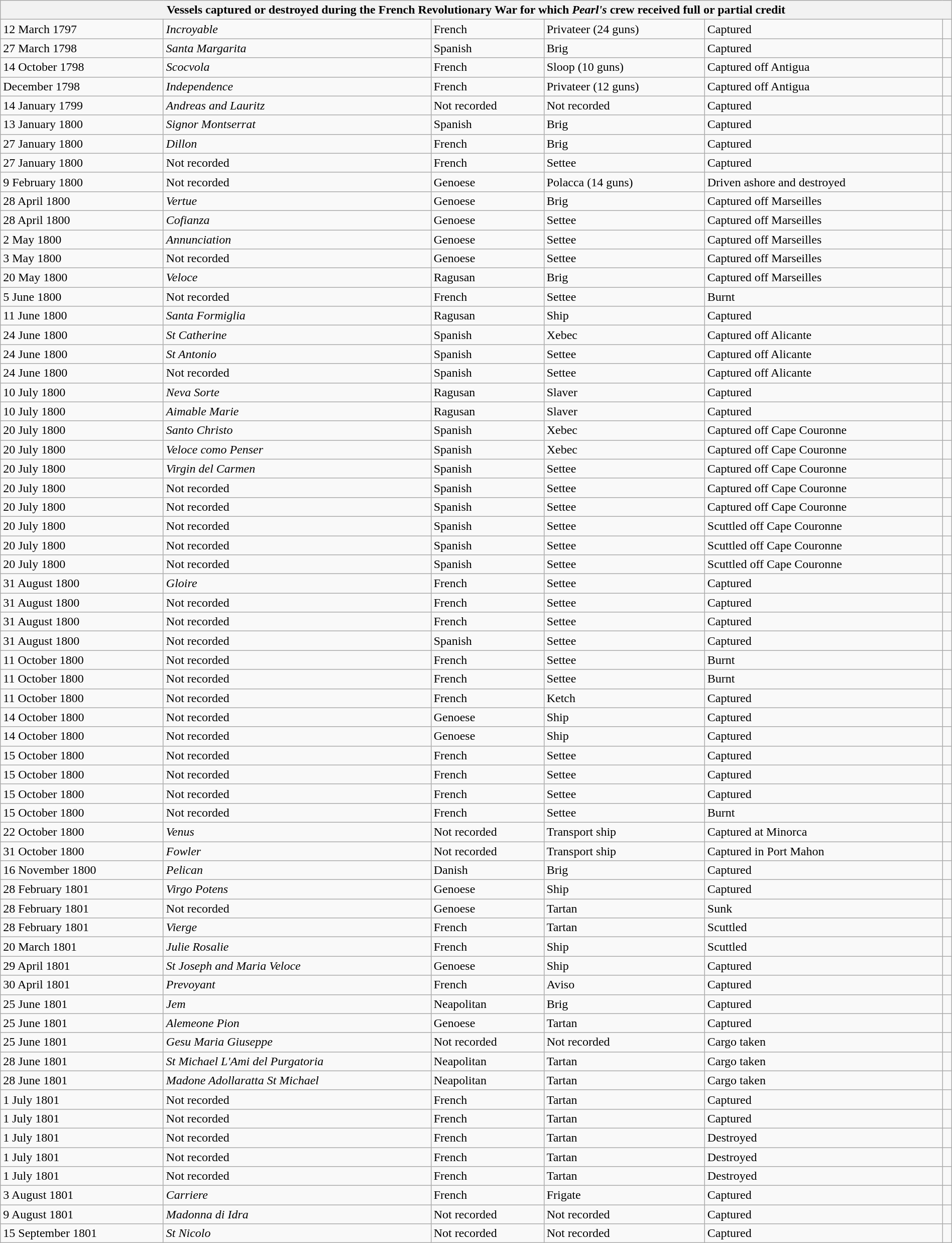<table class="wikitable" style="width:100%; align-center">
<tr>
<th colspan="6">Vessels captured or destroyed during the French Revolutionary War for which <em>Pearl's</em> crew received full or partial credit</th>
</tr>
<tr>
<td>12 March 1797</td>
<td><em>Incroyable</em></td>
<td> French</td>
<td>Privateer (24 guns)</td>
<td>Captured</td>
<td></td>
</tr>
<tr>
<td>27 March 1798</td>
<td><em>Santa Margarita</em></td>
<td> Spanish</td>
<td>Brig</td>
<td>Captured</td>
<td></td>
</tr>
<tr>
<td>14 October 1798</td>
<td><em>Scocvola</em></td>
<td> French</td>
<td>Sloop (10 guns)</td>
<td>Captured off Antigua</td>
<td></td>
</tr>
<tr>
<td>December 1798</td>
<td><em>Independence</em></td>
<td> French</td>
<td>Privateer (12 guns)</td>
<td>Captured off Antigua</td>
<td></td>
</tr>
<tr>
<td>14 January 1799</td>
<td><em>Andreas and Lauritz</em></td>
<td>Not recorded</td>
<td>Not recorded</td>
<td>Captured</td>
<td></td>
</tr>
<tr>
<td>13 January 1800</td>
<td><em>Signor Montserrat</em></td>
<td> Spanish</td>
<td>Brig</td>
<td>Captured</td>
<td></td>
</tr>
<tr>
<td>27 January 1800</td>
<td><em>Dillon</em></td>
<td> French</td>
<td>Brig</td>
<td>Captured</td>
<td></td>
</tr>
<tr>
<td>27 January 1800</td>
<td>Not recorded</td>
<td> French</td>
<td>Settee</td>
<td>Captured</td>
<td></td>
</tr>
<tr>
<td>9 February 1800</td>
<td>Not recorded</td>
<td> Genoese</td>
<td>Polacca (14 guns)</td>
<td>Driven ashore and destroyed</td>
<td></td>
</tr>
<tr>
<td>28 April 1800</td>
<td><em>Vertue</em></td>
<td> Genoese</td>
<td>Brig</td>
<td>Captured off Marseilles</td>
<td></td>
</tr>
<tr>
<td>28 April 1800</td>
<td><em>Cofianza</em></td>
<td> Genoese</td>
<td>Settee</td>
<td>Captured off Marseilles</td>
<td></td>
</tr>
<tr>
<td>2 May 1800</td>
<td><em>Annunciation</em></td>
<td> Genoese</td>
<td>Settee</td>
<td>Captured off Marseilles</td>
<td></td>
</tr>
<tr>
<td>3 May 1800</td>
<td>Not recorded</td>
<td> Genoese</td>
<td>Settee</td>
<td>Captured off Marseilles</td>
<td></td>
</tr>
<tr>
<td>20 May 1800</td>
<td><em>Veloce</em></td>
<td> Ragusan</td>
<td>Brig</td>
<td>Captured off Marseilles</td>
<td></td>
</tr>
<tr>
<td>5 June 1800</td>
<td>Not recorded</td>
<td> French</td>
<td>Settee</td>
<td>Burnt</td>
<td></td>
</tr>
<tr>
<td>11 June 1800</td>
<td><em>Santa Formiglia</em></td>
<td> Ragusan</td>
<td>Ship</td>
<td>Captured</td>
<td></td>
</tr>
<tr>
<td>24 June 1800</td>
<td><em>St Catherine</em></td>
<td> Spanish</td>
<td>Xebec</td>
<td>Captured off Alicante</td>
<td></td>
</tr>
<tr>
<td>24 June 1800</td>
<td><em>St Antonio</em></td>
<td> Spanish</td>
<td>Settee</td>
<td>Captured off Alicante</td>
<td></td>
</tr>
<tr>
<td>24 June 1800</td>
<td>Not recorded</td>
<td> Spanish</td>
<td>Settee</td>
<td>Captured off Alicante</td>
<td></td>
</tr>
<tr>
<td>10 July 1800</td>
<td><em>Neva Sorte</em></td>
<td> Ragusan</td>
<td>Slaver</td>
<td>Captured</td>
<td></td>
</tr>
<tr>
<td>10 July 1800</td>
<td><em>Aimable Marie</em></td>
<td> Ragusan</td>
<td>Slaver</td>
<td>Captured</td>
<td></td>
</tr>
<tr>
<td>20 July 1800</td>
<td><em>Santo Christo</em></td>
<td> Spanish</td>
<td>Xebec</td>
<td>Captured off Cape Couronne</td>
<td></td>
</tr>
<tr>
<td>20 July 1800</td>
<td><em>Veloce como Penser</em></td>
<td> Spanish</td>
<td>Xebec</td>
<td>Captured off Cape Couronne</td>
<td></td>
</tr>
<tr>
<td>20 July 1800</td>
<td><em>Virgin del Carmen</em></td>
<td> Spanish</td>
<td>Settee</td>
<td>Captured off Cape Couronne</td>
<td></td>
</tr>
<tr>
<td>20 July 1800</td>
<td>Not recorded</td>
<td> Spanish</td>
<td>Settee</td>
<td>Captured off Cape Couronne</td>
<td></td>
</tr>
<tr>
<td>20 July 1800</td>
<td>Not recorded</td>
<td> Spanish</td>
<td>Settee</td>
<td>Captured off Cape Couronne</td>
<td></td>
</tr>
<tr>
<td>20 July 1800</td>
<td>Not recorded</td>
<td> Spanish</td>
<td>Settee</td>
<td>Scuttled off Cape Couronne</td>
<td></td>
</tr>
<tr>
<td>20 July 1800</td>
<td>Not recorded</td>
<td> Spanish</td>
<td>Settee</td>
<td>Scuttled off Cape Couronne</td>
<td></td>
</tr>
<tr>
<td>20 July 1800</td>
<td>Not recorded</td>
<td> Spanish</td>
<td>Settee</td>
<td>Scuttled off Cape Couronne</td>
<td></td>
</tr>
<tr>
<td>31 August 1800</td>
<td><em>Gloire</em></td>
<td> French</td>
<td>Settee</td>
<td>Captured</td>
<td></td>
</tr>
<tr>
<td>31 August 1800</td>
<td>Not recorded</td>
<td> French</td>
<td>Settee</td>
<td>Captured</td>
<td></td>
</tr>
<tr>
<td>31 August 1800</td>
<td>Not recorded</td>
<td> French</td>
<td>Settee</td>
<td>Captured</td>
<td></td>
</tr>
<tr>
<td>31 August 1800</td>
<td>Not recorded</td>
<td> Spanish</td>
<td>Settee</td>
<td>Captured</td>
<td></td>
</tr>
<tr>
<td>11 October 1800</td>
<td>Not recorded</td>
<td> French</td>
<td>Settee</td>
<td>Burnt</td>
<td></td>
</tr>
<tr>
<td>11 October 1800</td>
<td>Not recorded</td>
<td> French</td>
<td>Settee</td>
<td>Burnt</td>
<td></td>
</tr>
<tr>
<td>11 October 1800</td>
<td>Not recorded</td>
<td> French</td>
<td>Ketch</td>
<td>Captured</td>
<td></td>
</tr>
<tr>
<td>14 October 1800</td>
<td>Not recorded</td>
<td> Genoese</td>
<td>Ship</td>
<td>Captured</td>
<td></td>
</tr>
<tr>
<td>14 October 1800</td>
<td>Not recorded</td>
<td> Genoese</td>
<td>Ship</td>
<td>Captured</td>
<td></td>
</tr>
<tr>
<td>15 October 1800</td>
<td>Not recorded</td>
<td> French</td>
<td>Settee</td>
<td>Captured</td>
<td></td>
</tr>
<tr>
<td>15 October 1800</td>
<td>Not recorded</td>
<td> French</td>
<td>Settee</td>
<td>Captured</td>
<td></td>
</tr>
<tr>
<td>15 October 1800</td>
<td>Not recorded</td>
<td> French</td>
<td>Settee</td>
<td>Captured</td>
<td></td>
</tr>
<tr>
<td>15 October 1800</td>
<td>Not recorded</td>
<td> French</td>
<td>Settee</td>
<td>Burnt</td>
<td></td>
</tr>
<tr>
<td>22 October 1800</td>
<td><em>Venus</em></td>
<td>Not recorded</td>
<td>Transport ship</td>
<td>Captured at Minorca</td>
<td></td>
</tr>
<tr>
<td>31 October 1800</td>
<td><em>Fowler</em></td>
<td>Not recorded</td>
<td>Transport ship</td>
<td>Captured in Port Mahon</td>
<td></td>
</tr>
<tr>
<td>16 November 1800</td>
<td><em>Pelican</em></td>
<td> Danish</td>
<td>Brig</td>
<td>Captured</td>
<td></td>
</tr>
<tr>
<td>28 February 1801</td>
<td><em>Virgo Potens</em></td>
<td> Genoese</td>
<td>Ship</td>
<td>Captured</td>
<td></td>
</tr>
<tr>
<td>28 February 1801</td>
<td>Not recorded</td>
<td> Genoese</td>
<td>Tartan</td>
<td>Sunk</td>
<td></td>
</tr>
<tr>
<td>28 February 1801</td>
<td><em>Vierge</em></td>
<td> French</td>
<td>Tartan</td>
<td>Scuttled</td>
<td></td>
</tr>
<tr>
<td>20 March 1801</td>
<td><em>Julie Rosalie</em></td>
<td> French</td>
<td>Ship</td>
<td>Scuttled</td>
<td></td>
</tr>
<tr>
<td>29 April 1801</td>
<td><em>St Joseph and Maria Veloce</em></td>
<td> Genoese</td>
<td>Ship</td>
<td>Captured</td>
<td></td>
</tr>
<tr>
<td>30 April 1801</td>
<td><em>Prevoyant</em></td>
<td> French</td>
<td>Aviso</td>
<td>Captured</td>
<td></td>
</tr>
<tr>
<td>25 June 1801</td>
<td><em>Jem</em></td>
<td> Neapolitan</td>
<td>Brig</td>
<td>Captured</td>
<td></td>
</tr>
<tr>
<td>25 June 1801</td>
<td><em>Alemeone Pion</em></td>
<td> Genoese</td>
<td>Tartan</td>
<td>Captured</td>
<td></td>
</tr>
<tr>
<td>25 June 1801</td>
<td><em>Gesu Maria Giuseppe</em></td>
<td>Not recorded</td>
<td>Not recorded</td>
<td>Cargo taken</td>
<td></td>
</tr>
<tr>
<td>28 June 1801</td>
<td><em>St Michael L'Ami del Purgatoria</em></td>
<td> Neapolitan</td>
<td>Tartan</td>
<td>Cargo taken</td>
<td></td>
</tr>
<tr>
<td>28 June 1801</td>
<td><em>Madone Adollaratta St Michael</em></td>
<td> Neapolitan</td>
<td>Tartan</td>
<td>Cargo taken</td>
<td></td>
</tr>
<tr>
<td>1 July 1801</td>
<td>Not recorded</td>
<td> French</td>
<td>Tartan</td>
<td>Captured</td>
<td></td>
</tr>
<tr>
<td>1 July 1801</td>
<td>Not recorded</td>
<td> French</td>
<td>Tartan</td>
<td>Captured</td>
<td></td>
</tr>
<tr>
<td>1 July 1801</td>
<td>Not recorded</td>
<td> French</td>
<td>Tartan</td>
<td>Destroyed</td>
<td></td>
</tr>
<tr>
<td>1 July 1801</td>
<td>Not recorded</td>
<td> French</td>
<td>Tartan</td>
<td>Destroyed</td>
<td></td>
</tr>
<tr>
<td>1 July 1801</td>
<td>Not recorded</td>
<td> French</td>
<td>Tartan</td>
<td>Destroyed</td>
<td></td>
</tr>
<tr>
<td>3 August 1801</td>
<td><em>Carriere</em></td>
<td> French</td>
<td>Frigate</td>
<td>Captured</td>
<td></td>
</tr>
<tr>
<td>9 August 1801</td>
<td><em>Madonna di Idra</em></td>
<td>Not recorded</td>
<td>Not recorded</td>
<td>Captured</td>
<td></td>
</tr>
<tr>
<td>15 September 1801</td>
<td><em>St Nicolo</em></td>
<td>Not recorded</td>
<td>Not recorded</td>
<td>Captured</td>
<td></td>
</tr>
</table>
